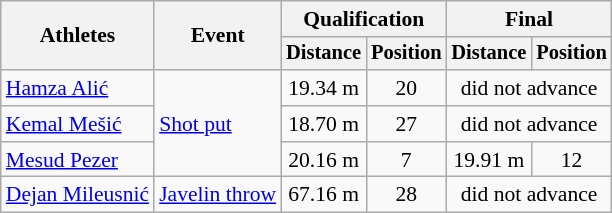<table class=wikitable style="font-size:90%">
<tr>
<th rowspan="2">Athletes</th>
<th rowspan="2">Event</th>
<th colspan="2">Qualification</th>
<th colspan="2">Final</th>
</tr>
<tr style="font-size:95%">
<th>Distance</th>
<th>Position</th>
<th>Distance</th>
<th>Position</th>
</tr>
<tr>
<td><a href='#'>Hamza Alić</a></td>
<td rowspan=3><a href='#'>Shot put</a></td>
<td align=center>19.34 m</td>
<td align=center>20</td>
<td align=center colspan=2>did not advance</td>
</tr>
<tr>
<td><a href='#'>Kemal Mešić</a></td>
<td align=center>18.70 m</td>
<td align=center>27</td>
<td align=center colspan=2>did not advance</td>
</tr>
<tr>
<td><a href='#'>Mesud Pezer</a></td>
<td align=center>20.16 m</td>
<td align=center>7 <strong></strong></td>
<td align=center>19.91 m</td>
<td align=center>12</td>
</tr>
<tr>
<td><a href='#'>Dejan Mileusnić</a></td>
<td><a href='#'>Javelin throw</a></td>
<td align=center>67.16 m</td>
<td align=center>28</td>
<td align=center colspan=2>did not advance</td>
</tr>
</table>
